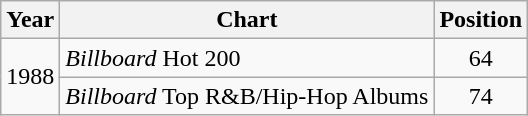<table class="wikitable">
<tr>
<th>Year</th>
<th>Chart</th>
<th>Position</th>
</tr>
<tr>
<td rowspan="2">1988</td>
<td><em>Billboard</em> Hot 200</td>
<td align="center">64</td>
</tr>
<tr>
<td><em>Billboard</em> Top R&B/Hip-Hop Albums</td>
<td align="center">74</td>
</tr>
</table>
